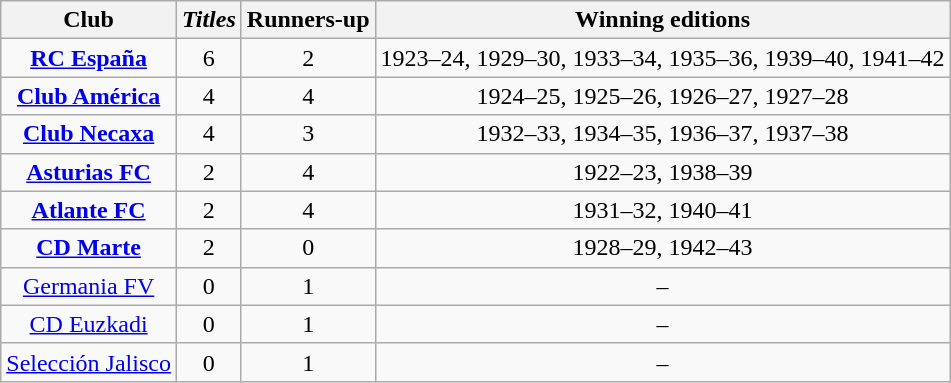<table class="wikitable" style="text-align: center;">
<tr>
<th>Club</th>
<th><em>Titles</em></th>
<th>Runners-up</th>
<th>Winning editions</th>
</tr>
<tr>
<td><strong><a href='#'>RC España</a></strong></td>
<td>6</td>
<td>2</td>
<td>1923–24, 1929–30, 1933–34, 1935–36, 1939–40, 1941–42</td>
</tr>
<tr>
<td><strong><a href='#'>Club América</a></strong></td>
<td>4</td>
<td>4</td>
<td>1924–25, 1925–26, 1926–27, 1927–28</td>
</tr>
<tr>
<td><strong><a href='#'>Club Necaxa</a></strong></td>
<td>4</td>
<td>3</td>
<td>1932–33, 1934–35, 1936–37, 1937–38</td>
</tr>
<tr>
<td><strong><a href='#'>Asturias FC</a></strong></td>
<td>2</td>
<td>4</td>
<td>1922–23, 1938–39</td>
</tr>
<tr>
<td><strong><a href='#'>Atlante FC</a></strong></td>
<td>2</td>
<td>4</td>
<td>1931–32, 1940–41</td>
</tr>
<tr>
<td><strong><a href='#'>CD Marte</a></strong></td>
<td>2</td>
<td>0</td>
<td>1928–29, 1942–43</td>
</tr>
<tr>
<td><a href='#'>Germania FV</a></td>
<td>0</td>
<td>1</td>
<td>–</td>
</tr>
<tr>
<td><a href='#'>CD Euzkadi</a></td>
<td>0</td>
<td>1</td>
<td>–</td>
</tr>
<tr>
<td><a href='#'>Selección Jalisco</a></td>
<td>0</td>
<td>1</td>
<td>–</td>
</tr>
</table>
